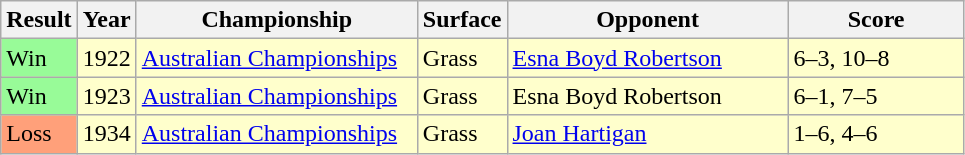<table class="sortable wikitable">
<tr>
<th>Result</th>
<th>Year</th>
<th style="width:180px">Championship</th>
<th style="width:50px">Surface</th>
<th style="width:180px">Opponent</th>
<th style="width:110px" class="unsortable">Score</th>
</tr>
<tr style="background:#ffc;">
<td style="background:#98fb98;">Win</td>
<td>1922</td>
<td><a href='#'>Australian Championships</a></td>
<td>Grass</td>
<td> <a href='#'>Esna Boyd Robertson</a></td>
<td>6–3, 10–8</td>
</tr>
<tr style="background:#ffc;">
<td style="background:#98fb98;">Win</td>
<td>1923</td>
<td><a href='#'>Australian Championships</a></td>
<td>Grass</td>
<td> Esna Boyd Robertson</td>
<td>6–1, 7–5</td>
</tr>
<tr style="background:#ffc;">
<td style="background:#ffa07a;">Loss</td>
<td>1934</td>
<td><a href='#'>Australian Championships</a></td>
<td>Grass</td>
<td> <a href='#'>Joan Hartigan</a></td>
<td>1–6, 4–6</td>
</tr>
</table>
